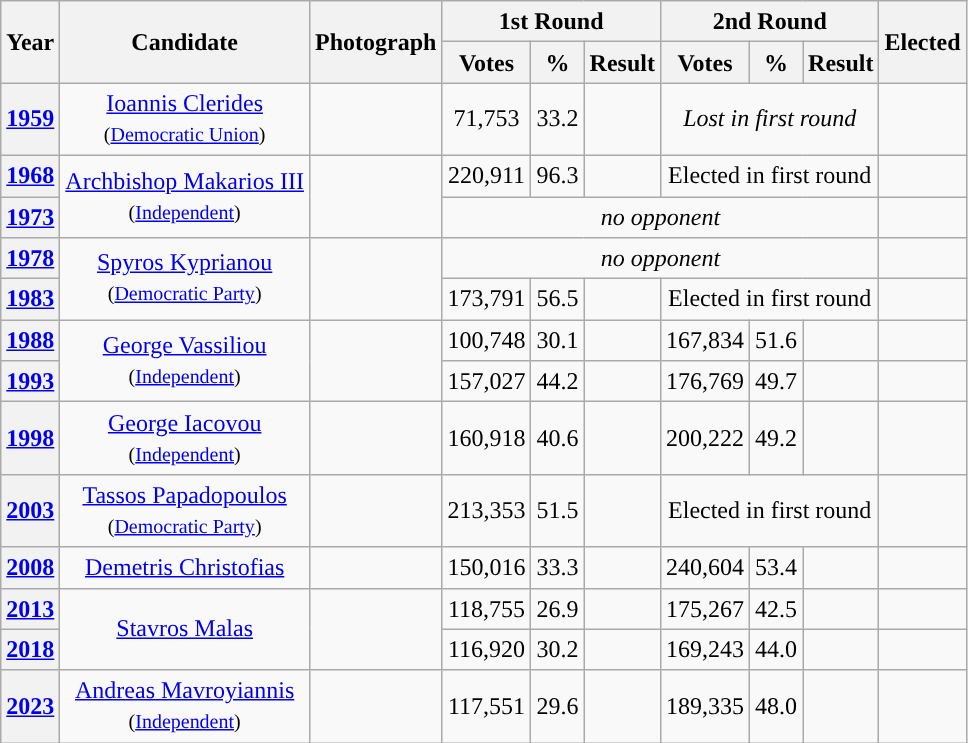<table class="wikitable" style="text-align:center;font-size:100%;line-height:20px;">
<tr>
<th rowspan="2">Year</th>
<th rowspan="2">Candidate</th>
<th rowspan="2">Photograph</th>
<th colspan="3">1st Round</th>
<th colspan="3">2nd Round</th>
<th rowspan="2">Elected</th>
</tr>
<tr>
<th>Votes</th>
<th>%</th>
<th>Result</th>
<th>Votes</th>
<th>%</th>
<th>Result</th>
</tr>
<tr>
<th><a href='#'>1959</a></th>
<td><a href='#'>Ioannis Clerides</a><br><small>(<a href='#'>Democratic Union</a>)</small></td>
<td></td>
<td>71,753</td>
<td>33.2</td>
<td></td>
<td colspan="3"><em>Lost in first round</em></td>
<td></td>
</tr>
<tr>
<th><a href='#'>1968</a></th>
<td rowspan="2"><a href='#'>Archbishop Makarios III</a><br><small>(<a href='#'>Independent</a>)</small></td>
<td rowspan="2"></td>
<td>220,911</td>
<td>96.3</td>
<td></td>
<td colspan="3">Elected in first round</td>
<td></td>
</tr>
<tr>
<th><a href='#'>1973</a></th>
<td colspan="6"><em>no opponent</em></td>
<td></td>
</tr>
<tr>
<th><a href='#'>1978</a></th>
<td rowspan="2"><a href='#'>Spyros Kyprianou</a><br><small>(<a href='#'>Democratic Party</a>)</small></td>
<td rowspan="2"></td>
<td colspan="6"><em>no opponent</em></td>
<td></td>
</tr>
<tr>
<th><a href='#'>1983</a></th>
<td>173,791</td>
<td>56.5</td>
<td></td>
<td colspan="3">Elected in first round</td>
<td></td>
</tr>
<tr>
<th><a href='#'>1988</a></th>
<td rowspan="2"><a href='#'>George Vassiliou</a><br><small>(<a href='#'>Independent</a>)</small></td>
<td rowspan="2"></td>
<td>100,748</td>
<td>30.1</td>
<td></td>
<td>167,834</td>
<td>51.6</td>
<td></td>
<td></td>
</tr>
<tr>
<th><a href='#'>1993</a></th>
<td>157,027</td>
<td>44.2</td>
<td></td>
<td>176,769</td>
<td>49.7</td>
<td></td>
<td></td>
</tr>
<tr>
<th><a href='#'>1998</a></th>
<td><a href='#'>George Iacovou</a><br><small>(<a href='#'>Independent</a>)</small></td>
<td></td>
<td>160,918</td>
<td>40.6</td>
<td></td>
<td>200,222</td>
<td>49.2</td>
<td></td>
<td></td>
</tr>
<tr>
<th><a href='#'>2003</a></th>
<td><a href='#'>Tassos Papadopoulos</a><br><small>(<a href='#'>Democratic Party</a>)</small></td>
<td></td>
<td>213,353</td>
<td>51.5</td>
<td></td>
<td colspan="3">Elected in first round</td>
<td></td>
</tr>
<tr>
<th><a href='#'>2008</a></th>
<td><a href='#'>Demetris Christofias</a></td>
<td></td>
<td>150,016</td>
<td>33.3</td>
<td></td>
<td>240,604</td>
<td>53.4</td>
<td></td>
<td></td>
</tr>
<tr>
<th><a href='#'>2013</a></th>
<td rowspan="2"><a href='#'>Stavros Malas</a></td>
<td rowspan="2"></td>
<td>118,755</td>
<td>26.9</td>
<td></td>
<td>175,267</td>
<td>42.5</td>
<td></td>
<td></td>
</tr>
<tr>
<th><a href='#'>2018</a></th>
<td>116,920</td>
<td>30.2</td>
<td></td>
<td>169,243</td>
<td>44.0</td>
<td></td>
<td></td>
</tr>
<tr>
<th><a href='#'>2023</a></th>
<td><a href='#'>Andreas Mavroyiannis</a><br><small>(<a href='#'>Independent</a>)</small></td>
<td></td>
<td>117,551</td>
<td>29.6</td>
<td></td>
<td>189,335</td>
<td>48.0</td>
<td></td>
<td></td>
</tr>
</table>
